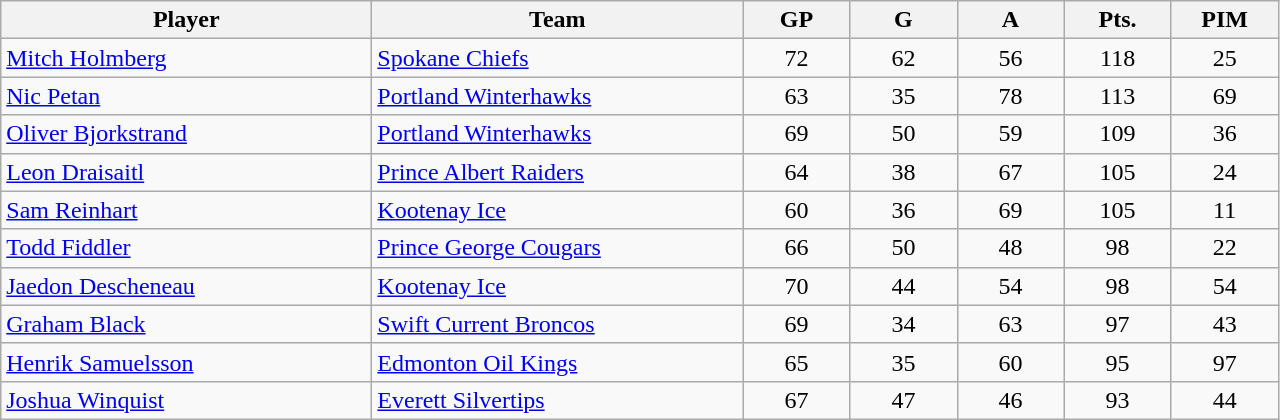<table class="wikitable sortable" style="text-align: center">
<tr>
<td class="unsortable" align=center bgcolor=#F2F2F2 style="width: 15em"><strong>Player</strong></td>
<th style="width: 15em">Team</th>
<th style="width:  4em">GP</th>
<th style="width:  4em">G</th>
<th style="width:  4em">A</th>
<th style="width:  4em">Pts.</th>
<th style="width:  4em">PIM</th>
</tr>
<tr>
<td align=left><a href='#'>Mitch Holmberg</a></td>
<td align=left><a href='#'>Spokane Chiefs</a></td>
<td>72</td>
<td>62</td>
<td>56</td>
<td>118</td>
<td>25</td>
</tr>
<tr>
<td align=left><a href='#'>Nic Petan</a></td>
<td align=left><a href='#'>Portland Winterhawks</a></td>
<td>63</td>
<td>35</td>
<td>78</td>
<td>113</td>
<td>69</td>
</tr>
<tr>
<td align=left><a href='#'>Oliver Bjorkstrand</a></td>
<td align=left><a href='#'>Portland Winterhawks</a></td>
<td>69</td>
<td>50</td>
<td>59</td>
<td>109</td>
<td>36</td>
</tr>
<tr>
<td align=left><a href='#'>Leon Draisaitl</a></td>
<td align=left><a href='#'>Prince Albert Raiders</a></td>
<td>64</td>
<td>38</td>
<td>67</td>
<td>105</td>
<td>24</td>
</tr>
<tr>
<td align=left><a href='#'>Sam Reinhart</a></td>
<td align=left><a href='#'>Kootenay Ice</a></td>
<td>60</td>
<td>36</td>
<td>69</td>
<td>105</td>
<td>11</td>
</tr>
<tr>
<td align=left><a href='#'>Todd Fiddler</a></td>
<td align=left><a href='#'>Prince George Cougars</a></td>
<td>66</td>
<td>50</td>
<td>48</td>
<td>98</td>
<td>22</td>
</tr>
<tr>
<td align=left><a href='#'>Jaedon Descheneau</a></td>
<td align=left><a href='#'>Kootenay Ice</a></td>
<td>70</td>
<td>44</td>
<td>54</td>
<td>98</td>
<td>54</td>
</tr>
<tr>
<td align=left><a href='#'>Graham Black</a></td>
<td align=left><a href='#'>Swift Current Broncos</a></td>
<td>69</td>
<td>34</td>
<td>63</td>
<td>97</td>
<td>43</td>
</tr>
<tr>
<td align=left><a href='#'>Henrik Samuelsson</a></td>
<td align=left><a href='#'>Edmonton Oil Kings</a></td>
<td>65</td>
<td>35</td>
<td>60</td>
<td>95</td>
<td>97</td>
</tr>
<tr>
<td align=left><a href='#'>Joshua Winquist</a></td>
<td align=left><a href='#'>Everett Silvertips</a></td>
<td>67</td>
<td>47</td>
<td>46</td>
<td>93</td>
<td>44</td>
</tr>
</table>
